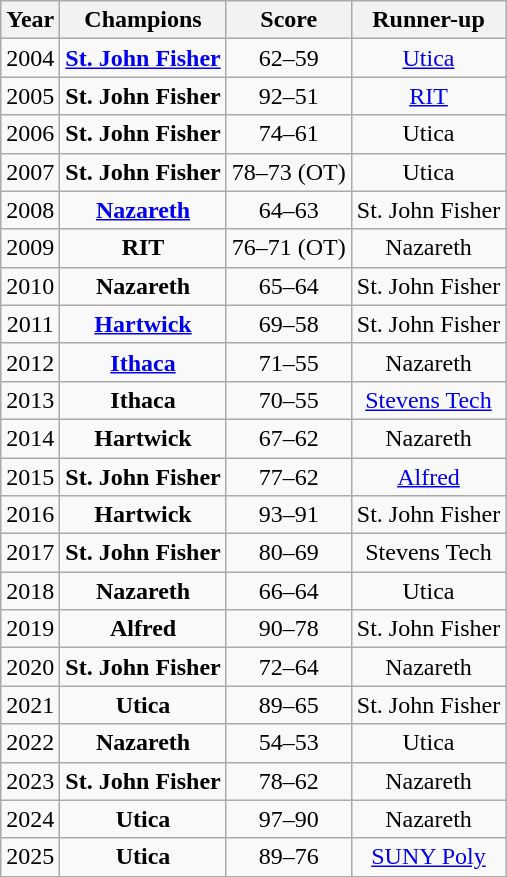<table class="wikitable sortable">
<tr>
<th>Year</th>
<th>Champions</th>
<th>Score</th>
<th>Runner-up</th>
</tr>
<tr align=center>
<td>2004</td>
<td><strong><a href='#'>St. John Fisher</a></strong></td>
<td>62–59</td>
<td><a href='#'>Utica</a></td>
</tr>
<tr align=center>
<td>2005</td>
<td><strong>St. John Fisher</strong></td>
<td>92–51</td>
<td><a href='#'>RIT</a></td>
</tr>
<tr align=center>
<td>2006</td>
<td><strong>St. John Fisher</strong></td>
<td>74–61</td>
<td>Utica</td>
</tr>
<tr align=center>
<td>2007</td>
<td><strong>St. John Fisher</strong></td>
<td>78–73 (OT)</td>
<td>Utica</td>
</tr>
<tr align=center>
<td>2008</td>
<td><strong><a href='#'>Nazareth</a></strong></td>
<td>64–63</td>
<td>St. John Fisher</td>
</tr>
<tr align=center>
<td>2009</td>
<td><strong>RIT</strong></td>
<td>76–71 (OT)</td>
<td>Nazareth</td>
</tr>
<tr align=center>
<td>2010</td>
<td><strong>Nazareth</strong></td>
<td>65–64</td>
<td>St. John Fisher</td>
</tr>
<tr align=center>
<td>2011</td>
<td><strong><a href='#'>Hartwick</a></strong></td>
<td>69–58</td>
<td>St. John Fisher</td>
</tr>
<tr align=center>
<td>2012</td>
<td><strong><a href='#'>Ithaca</a></strong></td>
<td>71–55</td>
<td>Nazareth</td>
</tr>
<tr align=center>
<td>2013</td>
<td><strong>Ithaca</strong></td>
<td>70–55</td>
<td><a href='#'>Stevens Tech</a></td>
</tr>
<tr align=center>
<td>2014</td>
<td><strong>Hartwick</strong></td>
<td>67–62</td>
<td>Nazareth</td>
</tr>
<tr align=center>
<td>2015</td>
<td><strong>St. John Fisher</strong></td>
<td>77–62</td>
<td><a href='#'>Alfred</a></td>
</tr>
<tr align=center>
<td>2016</td>
<td><strong>Hartwick</strong></td>
<td>93–91</td>
<td>St. John Fisher</td>
</tr>
<tr align=center>
<td>2017</td>
<td><strong>St. John Fisher</strong></td>
<td>80–69</td>
<td>Stevens Tech</td>
</tr>
<tr align=center>
<td>2018</td>
<td><strong>Nazareth</strong></td>
<td>66–64</td>
<td>Utica</td>
</tr>
<tr align=center>
<td>2019</td>
<td><strong>Alfred</strong></td>
<td>90–78</td>
<td>St. John Fisher</td>
</tr>
<tr align=center>
<td>2020</td>
<td><strong>St. John Fisher</strong></td>
<td>72–64</td>
<td>Nazareth</td>
</tr>
<tr align=center>
<td>2021</td>
<td><strong>Utica</strong></td>
<td>89–65</td>
<td>St. John Fisher</td>
</tr>
<tr align=center>
<td>2022</td>
<td><strong>Nazareth</strong></td>
<td>54–53</td>
<td>Utica</td>
</tr>
<tr align=center>
<td>2023</td>
<td><strong>St. John Fisher</strong></td>
<td>78–62</td>
<td>Nazareth</td>
</tr>
<tr align=center>
<td>2024</td>
<td><strong>Utica</strong></td>
<td>97–90</td>
<td>Nazareth</td>
</tr>
<tr align=center>
<td>2025</td>
<td><strong>Utica</strong></td>
<td>89–76</td>
<td><a href='#'>SUNY Poly</a></td>
</tr>
</table>
